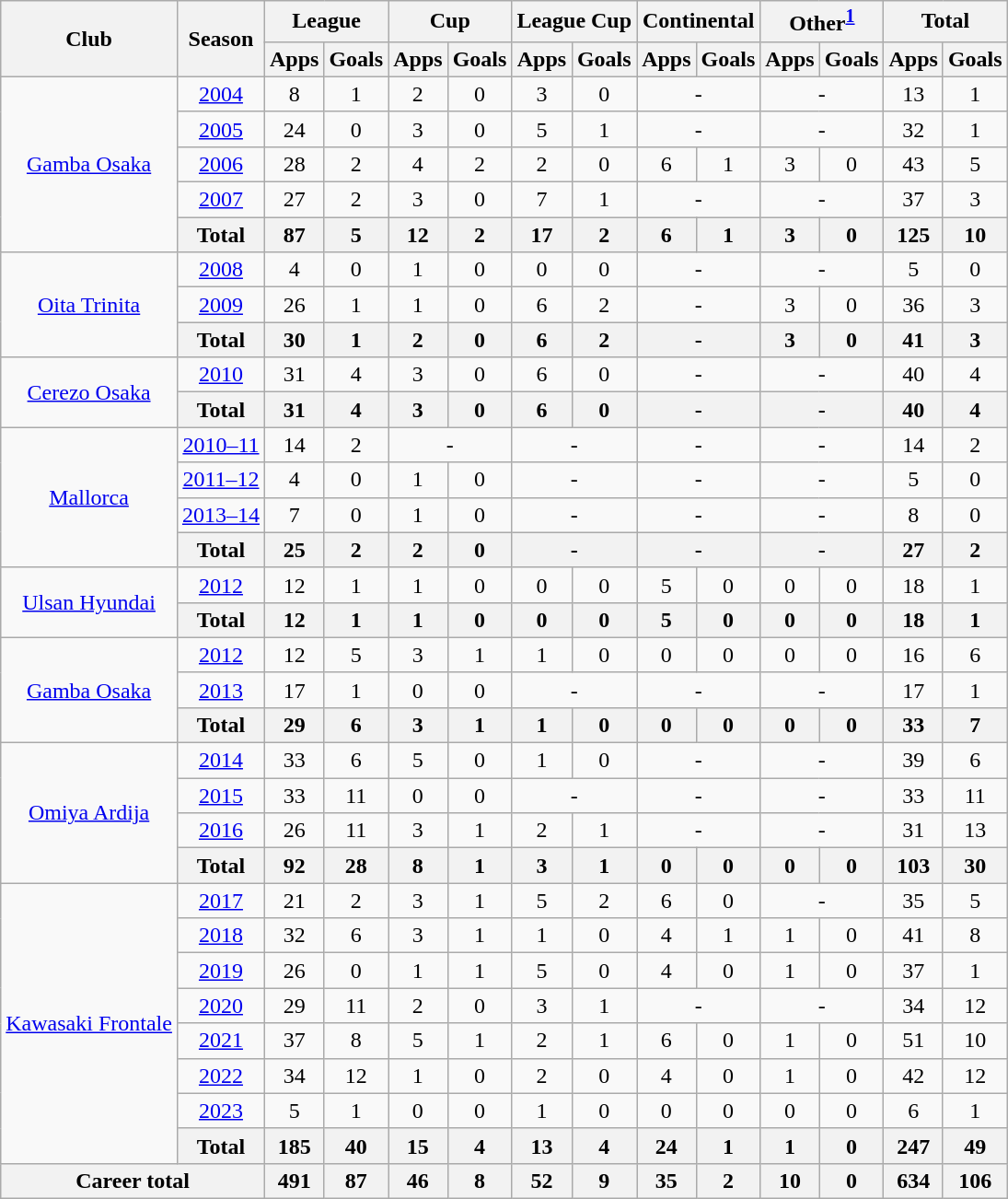<table class="wikitable" style="text-align:center;">
<tr>
<th rowspan="2">Club</th>
<th rowspan="2">Season</th>
<th colspan="2">League</th>
<th colspan="2">Cup</th>
<th colspan="2">League Cup</th>
<th colspan="2">Continental</th>
<th colspan="2">Other<sup><a href='#'>1</a></sup></th>
<th colspan="2">Total</th>
</tr>
<tr>
<th>Apps</th>
<th>Goals</th>
<th>Apps</th>
<th>Goals</th>
<th>Apps</th>
<th>Goals</th>
<th>Apps</th>
<th>Goals</th>
<th>Apps</th>
<th>Goals</th>
<th>Apps</th>
<th>Goals</th>
</tr>
<tr>
<td rowspan="5"><a href='#'>Gamba Osaka</a></td>
<td><a href='#'>2004</a></td>
<td>8</td>
<td>1</td>
<td>2</td>
<td>0</td>
<td>3</td>
<td>0</td>
<td colspan="2">-</td>
<td colspan="2">-</td>
<td>13</td>
<td>1</td>
</tr>
<tr>
<td><a href='#'>2005</a></td>
<td>24</td>
<td>0</td>
<td>3</td>
<td>0</td>
<td>5</td>
<td>1</td>
<td colspan="2">-</td>
<td colspan="2">-</td>
<td>32</td>
<td>1</td>
</tr>
<tr>
<td><a href='#'>2006</a></td>
<td>28</td>
<td>2</td>
<td>4</td>
<td>2</td>
<td>2</td>
<td>0</td>
<td>6</td>
<td>1</td>
<td>3</td>
<td>0</td>
<td>43</td>
<td>5</td>
</tr>
<tr>
<td><a href='#'>2007</a></td>
<td>27</td>
<td>2</td>
<td>3</td>
<td>0</td>
<td>7</td>
<td>1</td>
<td colspan="2">-</td>
<td colspan="2">-</td>
<td>37</td>
<td>3</td>
</tr>
<tr>
<th colspan="1">Total</th>
<th>87</th>
<th>5</th>
<th>12</th>
<th>2</th>
<th>17</th>
<th>2</th>
<th>6</th>
<th>1</th>
<th>3</th>
<th>0</th>
<th>125</th>
<th>10</th>
</tr>
<tr>
<td rowspan="3"><a href='#'>Oita Trinita</a></td>
<td><a href='#'>2008</a></td>
<td>4</td>
<td>0</td>
<td>1</td>
<td>0</td>
<td>0</td>
<td>0</td>
<td colspan="2">-</td>
<td colspan="2">-</td>
<td>5</td>
<td>0</td>
</tr>
<tr>
<td><a href='#'>2009</a></td>
<td>26</td>
<td>1</td>
<td>1</td>
<td>0</td>
<td>6</td>
<td>2</td>
<td colspan="2">-</td>
<td>3</td>
<td>0</td>
<td>36</td>
<td>3</td>
</tr>
<tr>
<th colspan="1">Total</th>
<th>30</th>
<th>1</th>
<th>2</th>
<th>0</th>
<th>6</th>
<th>2</th>
<th colspan="2">-</th>
<th>3</th>
<th>0</th>
<th>41</th>
<th>3</th>
</tr>
<tr>
<td rowspan="2"><a href='#'>Cerezo Osaka</a></td>
<td><a href='#'>2010</a></td>
<td>31</td>
<td>4</td>
<td>3</td>
<td>0</td>
<td>6</td>
<td>0</td>
<td colspan="2">-</td>
<td colspan="2">-</td>
<td>40</td>
<td>4</td>
</tr>
<tr>
<th colspan="1">Total</th>
<th>31</th>
<th>4</th>
<th>3</th>
<th>0</th>
<th>6</th>
<th>0</th>
<th colspan="2">-</th>
<th colspan="2">-</th>
<th>40</th>
<th>4</th>
</tr>
<tr>
<td rowspan="4"><a href='#'>Mallorca</a></td>
<td><a href='#'>2010–11</a></td>
<td>14</td>
<td>2</td>
<td colspan="2">-</td>
<td colspan="2">-</td>
<td colspan="2">-</td>
<td colspan="2">-</td>
<td>14</td>
<td>2</td>
</tr>
<tr>
<td><a href='#'>2011–12</a></td>
<td>4</td>
<td>0</td>
<td>1</td>
<td>0</td>
<td colspan="2">-</td>
<td colspan="2">-</td>
<td colspan="2">-</td>
<td>5</td>
<td>0</td>
</tr>
<tr>
<td><a href='#'>2013–14</a></td>
<td>7</td>
<td>0</td>
<td>1</td>
<td>0</td>
<td colspan="2">-</td>
<td colspan="2">-</td>
<td colspan="2">-</td>
<td>8</td>
<td>0</td>
</tr>
<tr>
<th colspan="1">Total</th>
<th>25</th>
<th>2</th>
<th>2</th>
<th>0</th>
<th colspan="2">-</th>
<th colspan="2">-</th>
<th colspan="2">-</th>
<th>27</th>
<th>2</th>
</tr>
<tr>
<td rowspan="2"><a href='#'>Ulsan Hyundai</a></td>
<td><a href='#'>2012</a></td>
<td>12</td>
<td>1</td>
<td>1</td>
<td>0</td>
<td>0</td>
<td>0</td>
<td>5</td>
<td>0</td>
<td>0</td>
<td>0</td>
<td>18</td>
<td>1</td>
</tr>
<tr>
<th colspan="1">Total</th>
<th>12</th>
<th>1</th>
<th>1</th>
<th>0</th>
<th>0</th>
<th>0</th>
<th>5</th>
<th>0</th>
<th>0</th>
<th>0</th>
<th>18</th>
<th>1</th>
</tr>
<tr>
<td rowspan="3"><a href='#'>Gamba Osaka</a></td>
<td><a href='#'>2012</a></td>
<td>12</td>
<td>5</td>
<td>3</td>
<td>1</td>
<td>1</td>
<td>0</td>
<td>0</td>
<td>0</td>
<td>0</td>
<td>0</td>
<td>16</td>
<td>6</td>
</tr>
<tr>
<td><a href='#'>2013</a></td>
<td>17</td>
<td>1</td>
<td>0</td>
<td>0</td>
<td colspan="2">-</td>
<td colspan="2">-</td>
<td colspan="2">-</td>
<td>17</td>
<td>1</td>
</tr>
<tr>
<th colspan="1">Total</th>
<th>29</th>
<th>6</th>
<th>3</th>
<th>1</th>
<th>1</th>
<th>0</th>
<th>0</th>
<th>0</th>
<th>0</th>
<th>0</th>
<th>33</th>
<th>7</th>
</tr>
<tr>
<td rowspan="4"><a href='#'>Omiya Ardija</a></td>
<td><a href='#'>2014</a></td>
<td>33</td>
<td>6</td>
<td>5</td>
<td>0</td>
<td>1</td>
<td>0</td>
<td colspan="2">-</td>
<td colspan="2">-</td>
<td>39</td>
<td>6</td>
</tr>
<tr>
<td><a href='#'>2015</a></td>
<td>33</td>
<td>11</td>
<td>0</td>
<td>0</td>
<td colspan="2">-</td>
<td colspan="2">-</td>
<td colspan="2">-</td>
<td>33</td>
<td>11</td>
</tr>
<tr>
<td><a href='#'>2016</a></td>
<td>26</td>
<td>11</td>
<td>3</td>
<td>1</td>
<td>2</td>
<td>1</td>
<td colspan="2">-</td>
<td colspan="2">-</td>
<td>31</td>
<td>13</td>
</tr>
<tr>
<th colspan="1">Total</th>
<th>92</th>
<th>28</th>
<th>8</th>
<th>1</th>
<th>3</th>
<th>1</th>
<th>0</th>
<th>0</th>
<th>0</th>
<th>0</th>
<th>103</th>
<th>30</th>
</tr>
<tr>
<td rowspan="8"><a href='#'>Kawasaki Frontale</a></td>
<td><a href='#'>2017</a></td>
<td>21</td>
<td>2</td>
<td>3</td>
<td>1</td>
<td>5</td>
<td>2</td>
<td>6</td>
<td>0</td>
<td colspan="2">-</td>
<td>35</td>
<td>5</td>
</tr>
<tr>
<td><a href='#'>2018</a></td>
<td>32</td>
<td>6</td>
<td>3</td>
<td>1</td>
<td>1</td>
<td>0</td>
<td>4</td>
<td>1</td>
<td>1</td>
<td>0</td>
<td>41</td>
<td>8</td>
</tr>
<tr>
<td><a href='#'>2019</a></td>
<td>26</td>
<td>0</td>
<td>1</td>
<td>1</td>
<td>5</td>
<td>0</td>
<td>4</td>
<td>0</td>
<td>1</td>
<td>0</td>
<td>37</td>
<td>1</td>
</tr>
<tr>
<td><a href='#'>2020</a></td>
<td>29</td>
<td>11</td>
<td>2</td>
<td>0</td>
<td>3</td>
<td>1</td>
<td colspan="2">-</td>
<td colspan="2">-</td>
<td>34</td>
<td>12</td>
</tr>
<tr>
<td><a href='#'>2021</a></td>
<td>37</td>
<td>8</td>
<td>5</td>
<td>1</td>
<td>2</td>
<td>1</td>
<td>6</td>
<td>0</td>
<td>1</td>
<td>0</td>
<td>51</td>
<td>10</td>
</tr>
<tr>
<td><a href='#'>2022</a></td>
<td>34</td>
<td>12</td>
<td>1</td>
<td>0</td>
<td>2</td>
<td>0</td>
<td>4</td>
<td>0</td>
<td>1</td>
<td>0</td>
<td>42</td>
<td>12</td>
</tr>
<tr>
<td><a href='#'>2023</a></td>
<td>5</td>
<td>1</td>
<td>0</td>
<td>0</td>
<td>1</td>
<td>0</td>
<td>0</td>
<td>0</td>
<td>0</td>
<td>0</td>
<td>6</td>
<td>1</td>
</tr>
<tr>
<th colspan="1">Total</th>
<th>185</th>
<th>40</th>
<th>15</th>
<th>4</th>
<th>13</th>
<th>4</th>
<th>24</th>
<th>1</th>
<th>1</th>
<th>0</th>
<th>247</th>
<th>49</th>
</tr>
<tr>
<th colspan="2">Career total</th>
<th>491</th>
<th>87</th>
<th>46</th>
<th>8</th>
<th>52</th>
<th>9</th>
<th>35</th>
<th>2</th>
<th>10</th>
<th>0</th>
<th>634</th>
<th>106</th>
</tr>
</table>
